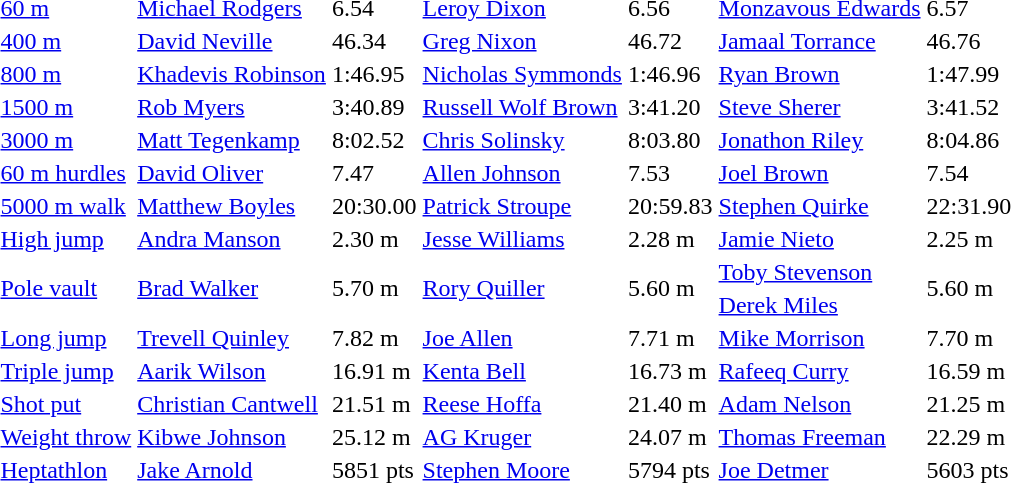<table>
<tr>
<td><a href='#'>60 m</a></td>
<td><a href='#'>Michael Rodgers</a></td>
<td>6.54</td>
<td><a href='#'>Leroy Dixon</a></td>
<td>6.56</td>
<td><a href='#'>Monzavous Edwards</a></td>
<td>6.57</td>
</tr>
<tr>
<td><a href='#'>400 m</a></td>
<td><a href='#'>David Neville</a></td>
<td>46.34</td>
<td><a href='#'>Greg Nixon</a></td>
<td>46.72</td>
<td><a href='#'>Jamaal Torrance</a></td>
<td>46.76</td>
</tr>
<tr>
<td><a href='#'>800 m</a></td>
<td><a href='#'>Khadevis Robinson</a></td>
<td>1:46.95</td>
<td><a href='#'>Nicholas Symmonds</a></td>
<td>1:46.96</td>
<td><a href='#'>Ryan Brown</a></td>
<td>1:47.99</td>
</tr>
<tr>
<td><a href='#'>1500 m</a></td>
<td><a href='#'>Rob Myers</a></td>
<td>3:40.89</td>
<td><a href='#'>Russell Wolf Brown</a></td>
<td>3:41.20</td>
<td><a href='#'>Steve Sherer</a></td>
<td>3:41.52</td>
</tr>
<tr>
<td><a href='#'>3000 m</a></td>
<td><a href='#'>Matt Tegenkamp</a></td>
<td>8:02.52</td>
<td><a href='#'>Chris Solinsky</a></td>
<td>8:03.80</td>
<td><a href='#'>Jonathon Riley</a></td>
<td>8:04.86</td>
</tr>
<tr>
<td><a href='#'>60 m hurdles</a></td>
<td><a href='#'>David Oliver</a></td>
<td>7.47</td>
<td><a href='#'>Allen Johnson</a></td>
<td>7.53</td>
<td><a href='#'>Joel Brown</a></td>
<td>7.54</td>
</tr>
<tr>
<td><a href='#'>5000 m walk</a></td>
<td><a href='#'>Matthew Boyles</a></td>
<td>20:30.00</td>
<td><a href='#'>Patrick Stroupe</a></td>
<td>20:59.83</td>
<td><a href='#'>Stephen Quirke</a></td>
<td>22:31.90</td>
</tr>
<tr>
<td><a href='#'>High jump</a></td>
<td><a href='#'>Andra Manson</a></td>
<td>2.30 m</td>
<td><a href='#'>Jesse Williams</a></td>
<td>2.28 m</td>
<td><a href='#'>Jamie Nieto</a></td>
<td>2.25 m</td>
</tr>
<tr>
<td rowspan=2><a href='#'>Pole vault</a></td>
<td rowspan=2><a href='#'>Brad Walker</a></td>
<td rowspan=2>5.70 m</td>
<td rowspan=2><a href='#'>Rory Quiller</a></td>
<td rowspan=2>5.60 m</td>
<td><a href='#'>Toby Stevenson</a></td>
<td rowspan=2>5.60 m</td>
</tr>
<tr>
<td><a href='#'>Derek Miles</a></td>
</tr>
<tr>
<td><a href='#'>Long jump</a></td>
<td><a href='#'>Trevell Quinley</a></td>
<td>7.82 m</td>
<td><a href='#'>Joe Allen</a></td>
<td>7.71 m</td>
<td><a href='#'>Mike Morrison</a></td>
<td>7.70 m</td>
</tr>
<tr>
<td><a href='#'>Triple jump</a></td>
<td><a href='#'>Aarik Wilson</a></td>
<td>16.91 m</td>
<td><a href='#'>Kenta Bell</a></td>
<td>16.73 m</td>
<td><a href='#'>Rafeeq Curry</a></td>
<td>16.59 m</td>
</tr>
<tr>
<td><a href='#'>Shot put</a></td>
<td><a href='#'>Christian Cantwell</a></td>
<td>21.51 m</td>
<td><a href='#'>Reese Hoffa</a></td>
<td>21.40 m</td>
<td><a href='#'>Adam Nelson</a></td>
<td>21.25 m</td>
</tr>
<tr>
<td><a href='#'>Weight throw</a></td>
<td><a href='#'>Kibwe Johnson</a></td>
<td>25.12 m</td>
<td><a href='#'>AG Kruger</a></td>
<td>24.07 m</td>
<td><a href='#'>Thomas Freeman</a></td>
<td>22.29 m</td>
</tr>
<tr>
<td><a href='#'>Heptathlon</a></td>
<td><a href='#'>Jake Arnold</a></td>
<td>5851 pts</td>
<td><a href='#'>Stephen Moore</a></td>
<td>5794 pts</td>
<td><a href='#'>Joe Detmer</a></td>
<td>5603 pts</td>
</tr>
</table>
